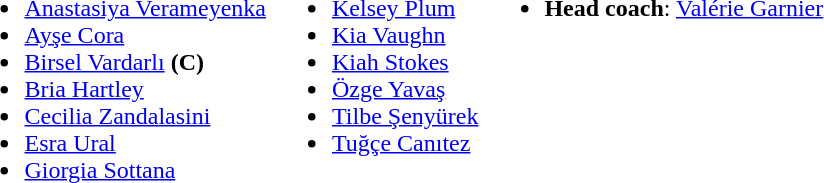<table>
<tr valign="top">
<td><br><ul><li> <a href='#'>Anastasiya Verameyenka</a></li><li> <a href='#'>Ayşe Cora</a></li><li> <a href='#'>Birsel Vardarlı</a> <strong>(C)</strong></li><li> <a href='#'>Bria Hartley</a></li><li> <a href='#'>Cecilia Zandalasini</a></li><li> <a href='#'>Esra Ural</a></li><li> <a href='#'>Giorgia Sottana</a></li></ul></td>
<td><br><ul><li> <a href='#'>Kelsey Plum</a></li><li> <a href='#'>Kia Vaughn</a></li><li> <a href='#'>Kiah Stokes</a></li><li> <a href='#'>Özge Yavaş</a></li><li> <a href='#'>Tilbe Şenyürek</a></li><li> <a href='#'>Tuğçe Canıtez</a></li></ul></td>
<td><br><ul><li><strong>Head coach</strong>:  <a href='#'>Valérie Garnier</a></li></ul></td>
</tr>
</table>
